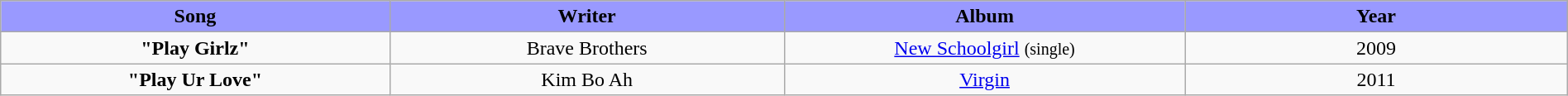<table class="wikitable" style="margin:0.5em auto; clear:both; text-align:center; width:100%">
<tr>
<th width="500" style="background: #99F;">Song</th>
<th width="500" style="background: #99F;">Writer</th>
<th width="500" style="background: #99F;">Album</th>
<th width="500" style="background: #99F;">Year</th>
</tr>
<tr>
<td><strong>"Play Girlz"</strong></td>
<td>Brave Brothers</td>
<td><a href='#'>New Schoolgirl</a> <small>(single)</small></td>
<td>2009</td>
</tr>
<tr>
<td><strong>"Play Ur Love"</strong></td>
<td>Kim Bo Ah</td>
<td><a href='#'>Virgin</a></td>
<td>2011</td>
</tr>
</table>
